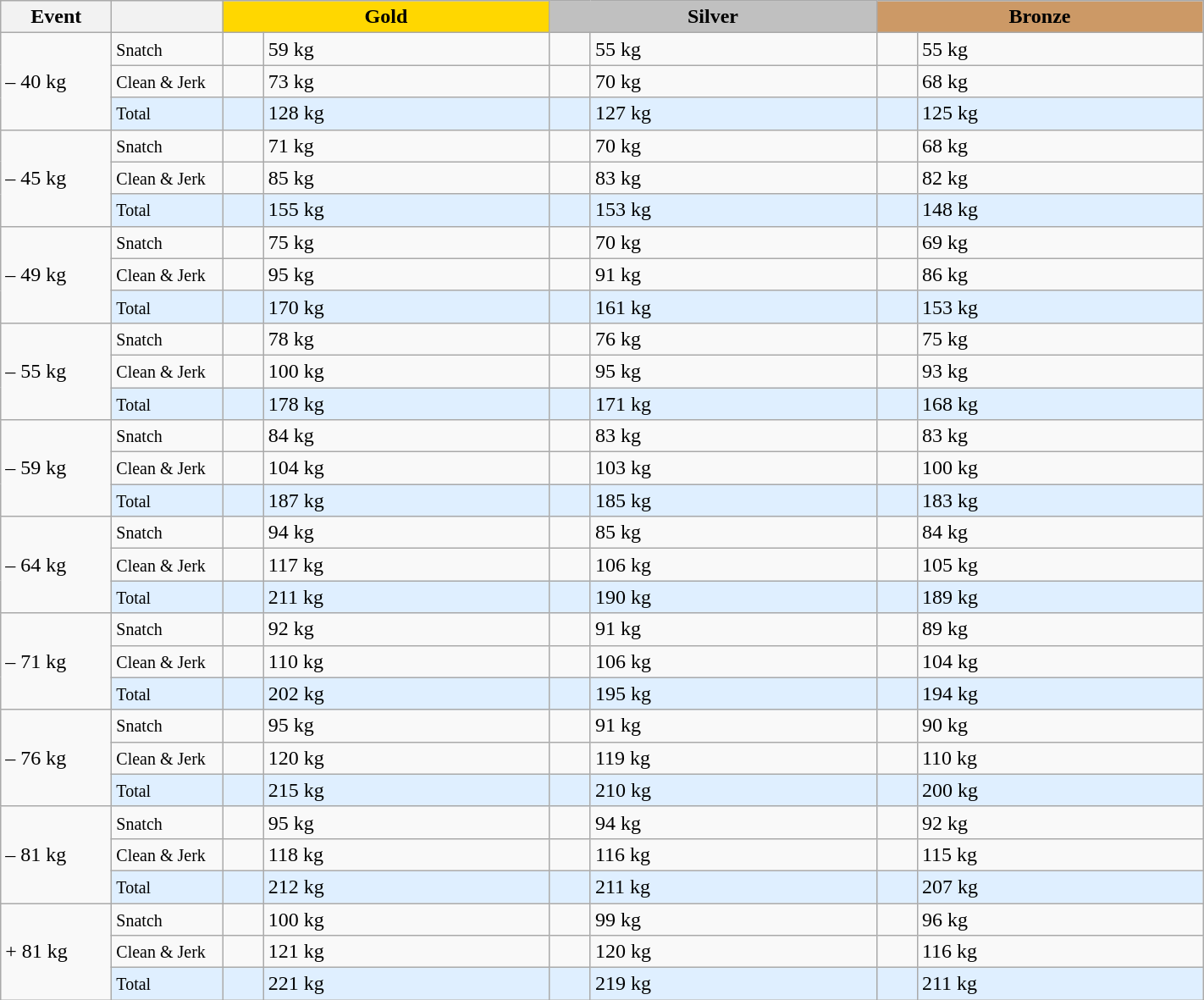<table class="wikitable">
<tr>
<th width=80>Event</th>
<th width=80></th>
<td bgcolor=gold align="center" colspan=2 width=250><strong>Gold</strong></td>
<td bgcolor=silver align="center" colspan=2 width=250><strong>Silver</strong></td>
<td bgcolor=#cc9966 colspan=2 align="center" width=250><strong>Bronze</strong></td>
</tr>
<tr>
<td rowspan=3>– 40 kg</td>
<td><small>Snatch</small></td>
<td></td>
<td>59 kg</td>
<td></td>
<td>55 kg</td>
<td></td>
<td>55 kg</td>
</tr>
<tr>
<td><small>Clean & Jerk</small></td>
<td></td>
<td>73 kg</td>
<td></td>
<td>70 kg</td>
<td></td>
<td>68 kg</td>
</tr>
<tr bgcolor=#dfefff>
<td><small>Total</small></td>
<td></td>
<td>128 kg</td>
<td></td>
<td>127 kg</td>
<td></td>
<td>125 kg</td>
</tr>
<tr>
<td rowspan=3>– 45 kg</td>
<td><small>Snatch</small></td>
<td></td>
<td>71 kg</td>
<td></td>
<td>70 kg</td>
<td></td>
<td>68 kg</td>
</tr>
<tr>
<td><small>Clean & Jerk</small></td>
<td></td>
<td>85 kg</td>
<td></td>
<td>83 kg</td>
<td></td>
<td>82 kg</td>
</tr>
<tr bgcolor=#dfefff>
<td><small>Total</small></td>
<td></td>
<td>155 kg</td>
<td></td>
<td>153 kg</td>
<td></td>
<td>148 kg</td>
</tr>
<tr>
<td rowspan=3>– 49 kg</td>
<td><small>Snatch</small></td>
<td></td>
<td>75 kg</td>
<td></td>
<td>70 kg</td>
<td></td>
<td>69 kg</td>
</tr>
<tr>
<td><small>Clean & Jerk</small></td>
<td></td>
<td>95 kg</td>
<td></td>
<td>91 kg</td>
<td></td>
<td>86 kg</td>
</tr>
<tr bgcolor=#dfefff>
<td><small>Total</small></td>
<td></td>
<td>170 kg</td>
<td></td>
<td>161 kg</td>
<td></td>
<td>153 kg</td>
</tr>
<tr>
<td rowspan=3>– 55 kg</td>
<td><small>Snatch</small></td>
<td></td>
<td>78 kg</td>
<td></td>
<td>76 kg</td>
<td></td>
<td>75 kg</td>
</tr>
<tr>
<td><small>Clean & Jerk</small></td>
<td></td>
<td>100 kg</td>
<td></td>
<td>95 kg</td>
<td></td>
<td>93 kg</td>
</tr>
<tr bgcolor=#dfefff>
<td><small>Total</small></td>
<td></td>
<td>178 kg</td>
<td></td>
<td>171 kg</td>
<td></td>
<td>168 kg</td>
</tr>
<tr>
<td rowspan=3>– 59 kg</td>
<td><small>Snatch</small></td>
<td></td>
<td>84 kg</td>
<td></td>
<td>83 kg</td>
<td></td>
<td>83 kg</td>
</tr>
<tr>
<td><small>Clean & Jerk</small></td>
<td></td>
<td>104 kg</td>
<td></td>
<td>103 kg</td>
<td></td>
<td>100 kg</td>
</tr>
<tr bgcolor=#dfefff>
<td><small>Total</small></td>
<td></td>
<td>187 kg</td>
<td></td>
<td>185 kg</td>
<td></td>
<td>183 kg</td>
</tr>
<tr>
<td rowspan=3>– 64 kg</td>
<td><small>Snatch</small></td>
<td></td>
<td>94 kg</td>
<td></td>
<td>85 kg</td>
<td></td>
<td>84 kg</td>
</tr>
<tr>
<td><small>Clean & Jerk</small></td>
<td></td>
<td>117 kg</td>
<td></td>
<td>106 kg</td>
<td></td>
<td>105 kg</td>
</tr>
<tr bgcolor=#dfefff>
<td><small>Total</small></td>
<td></td>
<td>211 kg</td>
<td></td>
<td>190 kg</td>
<td></td>
<td>189 kg</td>
</tr>
<tr>
<td rowspan=3>– 71 kg</td>
<td><small>Snatch</small></td>
<td></td>
<td>92 kg</td>
<td></td>
<td>91 kg</td>
<td></td>
<td>89 kg</td>
</tr>
<tr>
<td><small>Clean & Jerk</small></td>
<td></td>
<td>110 kg</td>
<td></td>
<td>106 kg</td>
<td></td>
<td>104 kg</td>
</tr>
<tr bgcolor=#dfefff>
<td><small>Total</small></td>
<td></td>
<td>202 kg</td>
<td></td>
<td>195 kg</td>
<td></td>
<td>194 kg</td>
</tr>
<tr>
<td rowspan=3>– 76 kg</td>
<td><small>Snatch</small></td>
<td></td>
<td>95 kg</td>
<td></td>
<td>91 kg</td>
<td></td>
<td>90 kg</td>
</tr>
<tr>
<td><small>Clean & Jerk</small></td>
<td></td>
<td>120 kg</td>
<td></td>
<td>119 kg</td>
<td></td>
<td>110 kg</td>
</tr>
<tr bgcolor=#dfefff>
<td><small>Total</small></td>
<td></td>
<td>215 kg</td>
<td></td>
<td>210 kg</td>
<td></td>
<td>200 kg</td>
</tr>
<tr>
<td rowspan=3>– 81 kg</td>
<td><small>Snatch</small></td>
<td></td>
<td>95 kg</td>
<td></td>
<td>94 kg</td>
<td></td>
<td>92 kg</td>
</tr>
<tr>
<td><small>Clean & Jerk</small></td>
<td></td>
<td>118 kg</td>
<td></td>
<td>116 kg</td>
<td></td>
<td>115 kg</td>
</tr>
<tr bgcolor=#dfefff>
<td><small>Total</small></td>
<td></td>
<td>212 kg</td>
<td></td>
<td>211 kg</td>
<td></td>
<td>207 kg</td>
</tr>
<tr>
<td rowspan=3>+ 81 kg</td>
<td><small>Snatch</small></td>
<td></td>
<td>100 kg</td>
<td></td>
<td>99 kg</td>
<td></td>
<td>96 kg</td>
</tr>
<tr>
<td><small>Clean & Jerk</small></td>
<td></td>
<td>121 kg</td>
<td></td>
<td>120 kg</td>
<td></td>
<td>116 kg</td>
</tr>
<tr bgcolor=#dfefff>
<td><small>Total</small></td>
<td></td>
<td>221 kg</td>
<td></td>
<td>219 kg</td>
<td></td>
<td>211 kg</td>
</tr>
</table>
